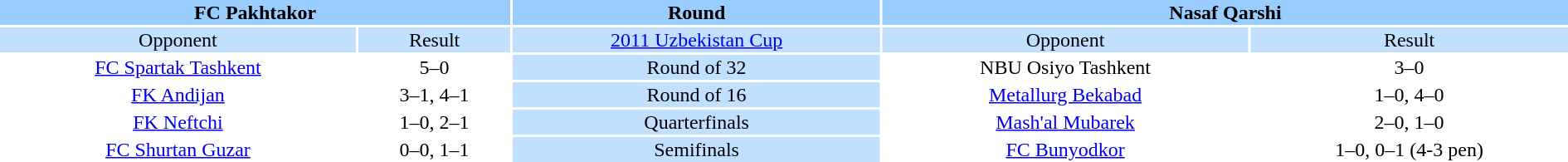<table width="100%" style="text-align:center">
<tr valign=top bgcolor=#99ccff>
<th colspan=2 style="width:1*">FC Pakhtakor</th>
<th><strong>Round</strong></th>
<th colspan=2 style="width:1*">Nasaf Qarshi</th>
</tr>
<tr valign=top bgcolor=#c1e0ff>
<td>Opponent</td>
<td>Result</td>
<td bgcolor=#c1e0ff><a href='#'>2011 Uzbekistan Cup</a></td>
<td>Opponent</td>
<td>Result</td>
</tr>
<tr>
<td><a href='#'>FC Spartak Tashkent</a></td>
<td>5–0</td>
<td bgcolor=#c1e0ff>Round of 32</td>
<td>NBU Osiyo Tashkent</td>
<td>3–0</td>
</tr>
<tr>
<td><a href='#'>FK Andijan</a></td>
<td>3–1, 4–1</td>
<td bgcolor=#c1e0ff>Round of 16</td>
<td><a href='#'>Metallurg Bekabad</a></td>
<td>1–0, 4–0</td>
</tr>
<tr>
<td><a href='#'>FK Neftchi</a></td>
<td>1–0, 2–1</td>
<td bgcolor=#c1e0ff>Quarterfinals</td>
<td><a href='#'>Mash'al Mubarek</a></td>
<td>2–0, 1–0</td>
</tr>
<tr>
<td><a href='#'>FC Shurtan Guzar</a></td>
<td>0–0, 1–1</td>
<td bgcolor=#c1e0ff>Semifinals</td>
<td><a href='#'>FC Bunyodkor</a></td>
<td>1–0, 0–1 (4-3 pen)</td>
</tr>
</table>
